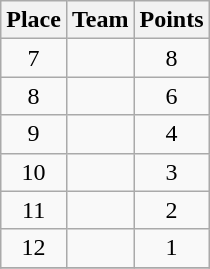<table class="wikitable" style="text-align:center; padding-bottom:0;">
<tr>
<th>Place</th>
<th style="text-align:left;">Team</th>
<th>Points</th>
</tr>
<tr>
<td>7</td>
<td align=left></td>
<td>8</td>
</tr>
<tr>
<td>8</td>
<td align=left></td>
<td>6</td>
</tr>
<tr>
<td>9</td>
<td align=left></td>
<td>4</td>
</tr>
<tr>
<td>10</td>
<td align=left></td>
<td>3</td>
</tr>
<tr>
<td>11</td>
<td align=left></td>
<td>2</td>
</tr>
<tr>
<td>12</td>
<td align=left></td>
<td>1</td>
</tr>
<tr>
</tr>
</table>
